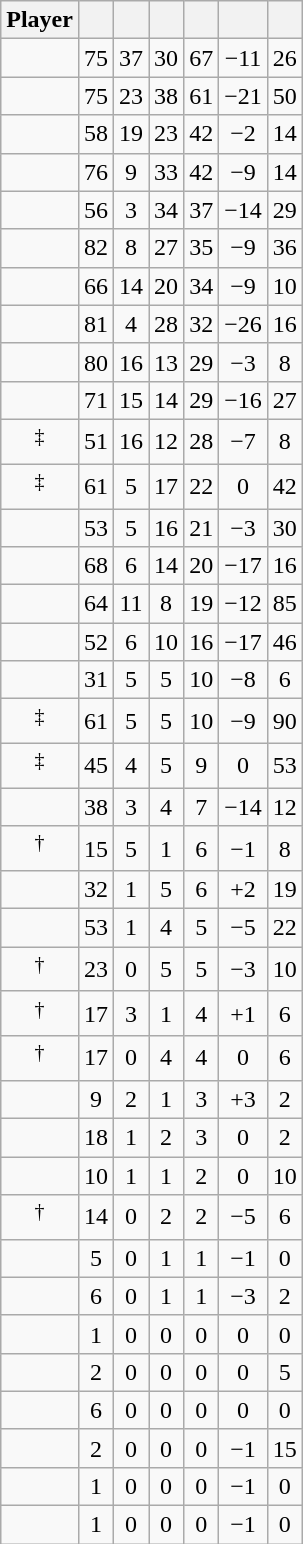<table class="wikitable sortable" style="text-align:center;">
<tr>
<th>Player</th>
<th></th>
<th></th>
<th></th>
<th></th>
<th data-sort-type="number"></th>
<th></th>
</tr>
<tr>
<td></td>
<td>75</td>
<td>37</td>
<td>30</td>
<td>67</td>
<td>−11</td>
<td>26</td>
</tr>
<tr>
<td></td>
<td>75</td>
<td>23</td>
<td>38</td>
<td>61</td>
<td>−21</td>
<td>50</td>
</tr>
<tr>
<td></td>
<td>58</td>
<td>19</td>
<td>23</td>
<td>42</td>
<td>−2</td>
<td>14</td>
</tr>
<tr>
<td></td>
<td>76</td>
<td>9</td>
<td>33</td>
<td>42</td>
<td>−9</td>
<td>14</td>
</tr>
<tr>
<td></td>
<td>56</td>
<td>3</td>
<td>34</td>
<td>37</td>
<td>−14</td>
<td>29</td>
</tr>
<tr>
<td></td>
<td>82</td>
<td>8</td>
<td>27</td>
<td>35</td>
<td>−9</td>
<td>36</td>
</tr>
<tr>
<td></td>
<td>66</td>
<td>14</td>
<td>20</td>
<td>34</td>
<td>−9</td>
<td>10</td>
</tr>
<tr>
<td></td>
<td>81</td>
<td>4</td>
<td>28</td>
<td>32</td>
<td>−26</td>
<td>16</td>
</tr>
<tr>
<td></td>
<td>80</td>
<td>16</td>
<td>13</td>
<td>29</td>
<td>−3</td>
<td>8</td>
</tr>
<tr>
<td></td>
<td>71</td>
<td>15</td>
<td>14</td>
<td>29</td>
<td>−16</td>
<td>27</td>
</tr>
<tr>
<td><sup>‡</sup></td>
<td>51</td>
<td>16</td>
<td>12</td>
<td>28</td>
<td>−7</td>
<td>8</td>
</tr>
<tr>
<td><sup>‡</sup></td>
<td>61</td>
<td>5</td>
<td>17</td>
<td>22</td>
<td>0</td>
<td>42</td>
</tr>
<tr>
<td></td>
<td>53</td>
<td>5</td>
<td>16</td>
<td>21</td>
<td>−3</td>
<td>30</td>
</tr>
<tr>
<td></td>
<td>68</td>
<td>6</td>
<td>14</td>
<td>20</td>
<td>−17</td>
<td>16</td>
</tr>
<tr>
<td></td>
<td>64</td>
<td>11</td>
<td>8</td>
<td>19</td>
<td>−12</td>
<td>85</td>
</tr>
<tr>
<td></td>
<td>52</td>
<td>6</td>
<td>10</td>
<td>16</td>
<td>−17</td>
<td>46</td>
</tr>
<tr>
<td></td>
<td>31</td>
<td>5</td>
<td>5</td>
<td>10</td>
<td>−8</td>
<td>6</td>
</tr>
<tr>
<td><sup>‡</sup></td>
<td>61</td>
<td>5</td>
<td>5</td>
<td>10</td>
<td>−9</td>
<td>90</td>
</tr>
<tr>
<td><sup>‡</sup></td>
<td>45</td>
<td>4</td>
<td>5</td>
<td>9</td>
<td>0</td>
<td>53</td>
</tr>
<tr>
<td></td>
<td>38</td>
<td>3</td>
<td>4</td>
<td>7</td>
<td>−14</td>
<td>12</td>
</tr>
<tr>
<td><sup>†</sup></td>
<td>15</td>
<td>5</td>
<td>1</td>
<td>6</td>
<td>−1</td>
<td>8</td>
</tr>
<tr>
<td></td>
<td>32</td>
<td>1</td>
<td>5</td>
<td>6</td>
<td>+2</td>
<td>19</td>
</tr>
<tr>
<td></td>
<td>53</td>
<td>1</td>
<td>4</td>
<td>5</td>
<td>−5</td>
<td>22</td>
</tr>
<tr>
<td><sup>†</sup></td>
<td>23</td>
<td>0</td>
<td>5</td>
<td>5</td>
<td>−3</td>
<td>10</td>
</tr>
<tr>
<td><sup>†</sup></td>
<td>17</td>
<td>3</td>
<td>1</td>
<td>4</td>
<td>+1</td>
<td>6</td>
</tr>
<tr>
<td><sup>†</sup></td>
<td>17</td>
<td>0</td>
<td>4</td>
<td>4</td>
<td>0</td>
<td>6</td>
</tr>
<tr>
<td></td>
<td>9</td>
<td>2</td>
<td>1</td>
<td>3</td>
<td>+3</td>
<td>2</td>
</tr>
<tr>
<td></td>
<td>18</td>
<td>1</td>
<td>2</td>
<td>3</td>
<td>0</td>
<td>2</td>
</tr>
<tr>
<td></td>
<td>10</td>
<td>1</td>
<td>1</td>
<td>2</td>
<td>0</td>
<td>10</td>
</tr>
<tr>
<td><sup>†</sup></td>
<td>14</td>
<td>0</td>
<td>2</td>
<td>2</td>
<td>−5</td>
<td>6</td>
</tr>
<tr>
<td></td>
<td>5</td>
<td>0</td>
<td>1</td>
<td>1</td>
<td>−1</td>
<td>0</td>
</tr>
<tr>
<td></td>
<td>6</td>
<td>0</td>
<td>1</td>
<td>1</td>
<td>−3</td>
<td>2</td>
</tr>
<tr>
<td></td>
<td>1</td>
<td>0</td>
<td>0</td>
<td>0</td>
<td>0</td>
<td>0</td>
</tr>
<tr>
<td></td>
<td>2</td>
<td>0</td>
<td>0</td>
<td>0</td>
<td>0</td>
<td>5</td>
</tr>
<tr>
<td></td>
<td>6</td>
<td>0</td>
<td>0</td>
<td>0</td>
<td>0</td>
<td>0</td>
</tr>
<tr>
<td></td>
<td>2</td>
<td>0</td>
<td>0</td>
<td>0</td>
<td>−1</td>
<td>15</td>
</tr>
<tr>
<td></td>
<td>1</td>
<td>0</td>
<td>0</td>
<td>0</td>
<td>−1</td>
<td>0</td>
</tr>
<tr>
<td></td>
<td>1</td>
<td>0</td>
<td>0</td>
<td>0</td>
<td>−1</td>
<td>0</td>
</tr>
</table>
